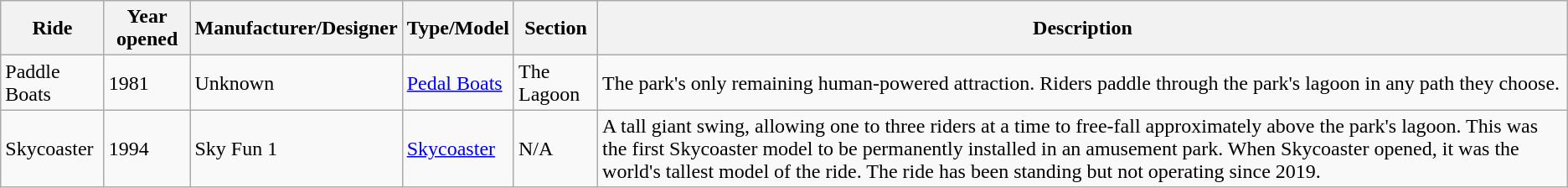<table class="wikitable sortable">
<tr>
<th>Ride</th>
<th>Year opened</th>
<th>Manufacturer/Designer</th>
<th>Type/Model</th>
<th>Section</th>
<th>Description</th>
</tr>
<tr>
<td>Paddle Boats<br></td>
<td>1981</td>
<td>Unknown</td>
<td><a href='#'>Pedal Boats</a></td>
<td>The Lagoon</td>
<td>The park's only remaining human-powered attraction. Riders paddle through the park's lagoon in any path they choose.</td>
</tr>
<tr>
<td>Skycoaster</td>
<td>1994</td>
<td>Sky Fun 1</td>
<td><a href='#'>Skycoaster</a></td>
<td>N/A</td>
<td>A  tall giant swing, allowing one to three riders at a time to free-fall approximately  above the park's lagoon. This was the first Skycoaster model to be permanently installed in an amusement park. When Skycoaster opened, it was the world's tallest model of the ride. The ride has been standing but not operating since 2019.</td>
</tr>
</table>
